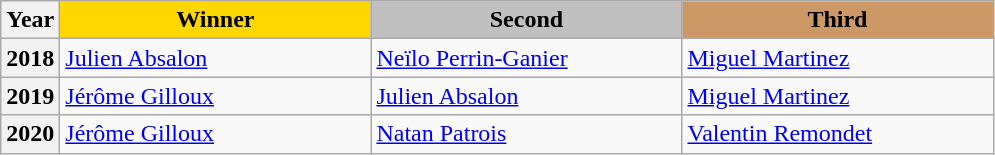<table class="wikitable sortable">
<tr>
<th>Year</th>
<th scope=col colspan=1 style="width:200px; background: gold;">Winner</th>
<th scope=col colspan=1 style="width:200px; background: silver;">Second</th>
<th scope=col colspan=1 style="width:200px; background: #cc9966;">Third</th>
</tr>
<tr>
<th>2018</th>
<td><a href='#'>Julien Absalon</a></td>
<td><a href='#'>Neïlo Perrin-Ganier</a></td>
<td><a href='#'>Miguel Martinez</a></td>
</tr>
<tr>
<th>2019</th>
<td><a href='#'>Jérôme Gilloux</a></td>
<td><a href='#'>Julien Absalon</a></td>
<td><a href='#'>Miguel Martinez</a></td>
</tr>
<tr>
<th>2020</th>
<td><a href='#'>Jérôme Gilloux</a></td>
<td><a href='#'>Natan Patrois</a></td>
<td><a href='#'>Valentin Remondet</a></td>
</tr>
</table>
